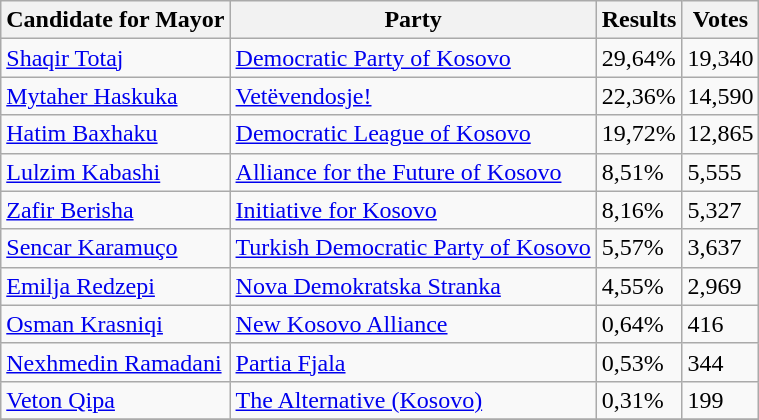<table class=wikitable>
<tr>
<th>Candidate for Mayor</th>
<th>Party</th>
<th>Results</th>
<th>Votes</th>
</tr>
<tr>
<td><a href='#'>Shaqir Totaj</a></td>
<td><a href='#'>Democratic Party of Kosovo</a></td>
<td>29,64%</td>
<td>19,340</td>
</tr>
<tr>
<td><a href='#'>Mytaher Haskuka</a></td>
<td><a href='#'>Vetëvendosje!</a></td>
<td>22,36%</td>
<td>14,590</td>
</tr>
<tr>
<td><a href='#'>Hatim Baxhaku</a></td>
<td><a href='#'>Democratic League of Kosovo</a></td>
<td>19,72%</td>
<td>12,865</td>
</tr>
<tr>
<td><a href='#'>Lulzim Kabashi</a></td>
<td><a href='#'>Alliance for the Future of Kosovo</a></td>
<td>8,51%</td>
<td>5,555</td>
</tr>
<tr>
<td><a href='#'>Zafir Berisha</a></td>
<td><a href='#'>Initiative for Kosovo</a></td>
<td>8,16%</td>
<td>5,327</td>
</tr>
<tr>
<td><a href='#'>Sencar Karamuço</a></td>
<td><a href='#'>Turkish Democratic Party of Kosovo</a></td>
<td>5,57%</td>
<td>3,637</td>
</tr>
<tr>
<td><a href='#'>Emilja Redzepi</a></td>
<td><a href='#'>Nova Demokratska Stranka</a></td>
<td>4,55%</td>
<td>2,969</td>
</tr>
<tr>
<td><a href='#'>Osman Krasniqi</a></td>
<td><a href='#'>New Kosovo Alliance</a></td>
<td>0,64%</td>
<td>416</td>
</tr>
<tr>
<td><a href='#'>Nexhmedin Ramadani</a></td>
<td><a href='#'>Partia Fjala</a></td>
<td>0,53%</td>
<td>344</td>
</tr>
<tr>
<td><a href='#'>Veton Qipa</a></td>
<td><a href='#'>The Alternative (Kosovo)</a></td>
<td>0,31%</td>
<td>199</td>
</tr>
<tr>
</tr>
</table>
